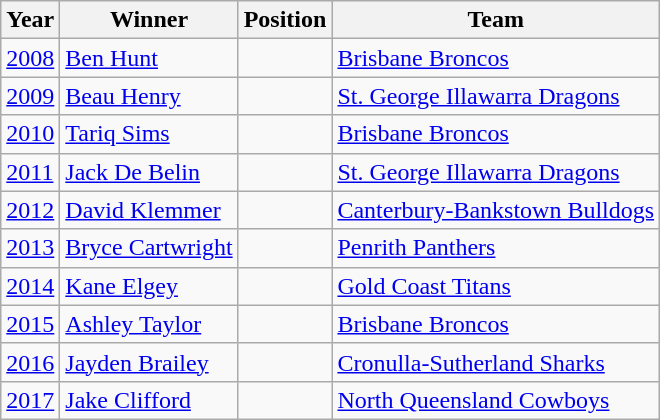<table class="wikitable">
<tr>
<th>Year</th>
<th>Winner</th>
<th>Position</th>
<th>Team</th>
</tr>
<tr>
<td><a href='#'>2008</a></td>
<td><a href='#'>Ben Hunt</a></td>
<td></td>
<td> <a href='#'>Brisbane Broncos</a></td>
</tr>
<tr>
<td><a href='#'>2009</a></td>
<td><a href='#'>Beau Henry</a></td>
<td></td>
<td> <a href='#'>St. George Illawarra Dragons</a></td>
</tr>
<tr>
<td><a href='#'>2010</a></td>
<td><a href='#'>Tariq Sims</a></td>
<td></td>
<td> <a href='#'>Brisbane Broncos</a></td>
</tr>
<tr>
<td><a href='#'>2011</a></td>
<td><a href='#'>Jack De Belin</a></td>
<td></td>
<td> <a href='#'>St. George Illawarra Dragons</a></td>
</tr>
<tr>
<td><a href='#'>2012</a></td>
<td><a href='#'>David Klemmer</a></td>
<td></td>
<td> <a href='#'>Canterbury-Bankstown Bulldogs</a></td>
</tr>
<tr>
<td><a href='#'>2013</a></td>
<td><a href='#'>Bryce Cartwright</a></td>
<td></td>
<td> <a href='#'>Penrith Panthers</a></td>
</tr>
<tr>
<td><a href='#'>2014</a></td>
<td><a href='#'>Kane Elgey</a></td>
<td></td>
<td> <a href='#'>Gold Coast Titans</a></td>
</tr>
<tr>
<td><a href='#'>2015</a></td>
<td><a href='#'>Ashley Taylor</a></td>
<td></td>
<td> <a href='#'>Brisbane Broncos</a></td>
</tr>
<tr>
<td><a href='#'>2016</a></td>
<td><a href='#'>Jayden Brailey</a></td>
<td></td>
<td> <a href='#'>Cronulla-Sutherland Sharks</a></td>
</tr>
<tr>
<td><a href='#'>2017</a></td>
<td><a href='#'>Jake Clifford</a></td>
<td></td>
<td> <a href='#'>North Queensland Cowboys</a></td>
</tr>
</table>
